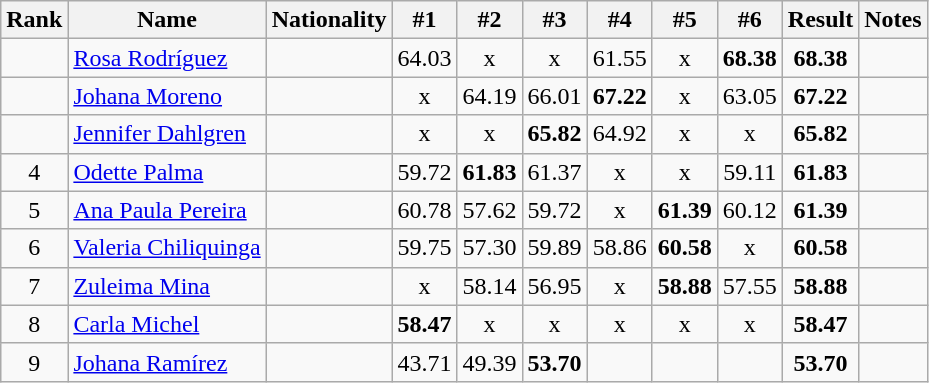<table class="wikitable sortable" style="text-align:center">
<tr>
<th>Rank</th>
<th>Name</th>
<th>Nationality</th>
<th>#1</th>
<th>#2</th>
<th>#3</th>
<th>#4</th>
<th>#5</th>
<th>#6</th>
<th>Result</th>
<th>Notes</th>
</tr>
<tr>
<td></td>
<td align=left><a href='#'>Rosa Rodríguez</a></td>
<td align=left></td>
<td>64.03</td>
<td>x</td>
<td>x</td>
<td>61.55</td>
<td>x</td>
<td><strong>68.38</strong></td>
<td><strong>68.38</strong></td>
<td></td>
</tr>
<tr>
<td></td>
<td align=left><a href='#'>Johana Moreno</a></td>
<td align=left></td>
<td>x</td>
<td>64.19</td>
<td>66.01</td>
<td><strong>67.22</strong></td>
<td>x</td>
<td>63.05</td>
<td><strong>67.22</strong></td>
<td></td>
</tr>
<tr>
<td></td>
<td align=left><a href='#'>Jennifer Dahlgren</a></td>
<td align=left></td>
<td>x</td>
<td>x</td>
<td><strong>65.82</strong></td>
<td>64.92</td>
<td>x</td>
<td>x</td>
<td><strong>65.82</strong></td>
<td></td>
</tr>
<tr>
<td>4</td>
<td align=left><a href='#'>Odette Palma</a></td>
<td align=left></td>
<td>59.72</td>
<td><strong>61.83</strong></td>
<td>61.37</td>
<td>x</td>
<td>x</td>
<td>59.11</td>
<td><strong>61.83</strong></td>
<td></td>
</tr>
<tr>
<td>5</td>
<td align=left><a href='#'>Ana Paula Pereira</a></td>
<td align=left></td>
<td>60.78</td>
<td>57.62</td>
<td>59.72</td>
<td>x</td>
<td><strong>61.39</strong></td>
<td>60.12</td>
<td><strong>61.39</strong></td>
<td></td>
</tr>
<tr>
<td>6</td>
<td align=left><a href='#'>Valeria Chiliquinga</a></td>
<td align=left></td>
<td>59.75</td>
<td>57.30</td>
<td>59.89</td>
<td>58.86</td>
<td><strong>60.58</strong></td>
<td>x</td>
<td><strong>60.58</strong></td>
<td></td>
</tr>
<tr>
<td>7</td>
<td align=left><a href='#'>Zuleima Mina</a></td>
<td align=left></td>
<td>x</td>
<td>58.14</td>
<td>56.95</td>
<td>x</td>
<td><strong>58.88</strong></td>
<td>57.55</td>
<td><strong>58.88</strong></td>
<td></td>
</tr>
<tr>
<td>8</td>
<td align=left><a href='#'>Carla Michel</a></td>
<td align=left></td>
<td><strong>58.47</strong></td>
<td>x</td>
<td>x</td>
<td>x</td>
<td>x</td>
<td>x</td>
<td><strong>58.47</strong></td>
<td></td>
</tr>
<tr>
<td>9</td>
<td align=left><a href='#'>Johana Ramírez</a></td>
<td align=left></td>
<td>43.71</td>
<td>49.39</td>
<td><strong>53.70</strong></td>
<td></td>
<td></td>
<td></td>
<td><strong>53.70</strong></td>
<td></td>
</tr>
</table>
